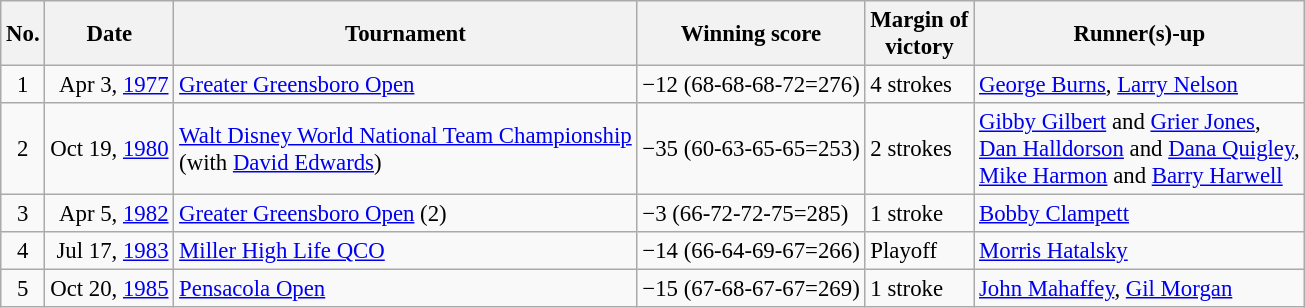<table class="wikitable" style="font-size:95%;">
<tr>
<th>No.</th>
<th>Date</th>
<th>Tournament</th>
<th>Winning score</th>
<th>Margin of<br>victory</th>
<th>Runner(s)-up</th>
</tr>
<tr>
<td align=center>1</td>
<td align=right>Apr 3, <a href='#'>1977</a></td>
<td><a href='#'>Greater Greensboro Open</a></td>
<td>−12 (68-68-68-72=276)</td>
<td>4 strokes</td>
<td> <a href='#'>George Burns</a>,  <a href='#'>Larry Nelson</a></td>
</tr>
<tr>
<td align=center>2</td>
<td align=right>Oct 19, <a href='#'>1980</a></td>
<td><a href='#'>Walt Disney World National Team Championship</a><br>(with  <a href='#'>David Edwards</a>)</td>
<td>−35 (60-63-65-65=253)</td>
<td>2 strokes</td>
<td> <a href='#'>Gibby Gilbert</a> and  <a href='#'>Grier Jones</a>,<br> <a href='#'>Dan Halldorson</a> and  <a href='#'>Dana Quigley</a>,<br> <a href='#'>Mike Harmon</a> and  <a href='#'>Barry Harwell</a></td>
</tr>
<tr>
<td align=center>3</td>
<td align=right>Apr 5, <a href='#'>1982</a></td>
<td><a href='#'>Greater Greensboro Open</a> (2)</td>
<td>−3 (66-72-72-75=285)</td>
<td>1 stroke</td>
<td> <a href='#'>Bobby Clampett</a></td>
</tr>
<tr>
<td align=center>4</td>
<td align=right>Jul 17, <a href='#'>1983</a></td>
<td><a href='#'>Miller High Life QCO</a></td>
<td>−14 (66-64-69-67=266)</td>
<td>Playoff</td>
<td> <a href='#'>Morris Hatalsky</a></td>
</tr>
<tr>
<td align=center>5</td>
<td align=right>Oct 20, <a href='#'>1985</a></td>
<td><a href='#'>Pensacola Open</a></td>
<td>−15 (67-68-67-67=269)</td>
<td>1 stroke</td>
<td> <a href='#'>John Mahaffey</a>,  <a href='#'>Gil Morgan</a></td>
</tr>
</table>
